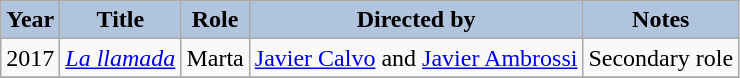<table class="wikitable">
<tr>
<th style="background: #B0C4DE;">Year</th>
<th style="background: #B0C4DE;">Title</th>
<th style="background: #B0C4DE;">Role</th>
<th style="background: #B0C4DE;">Directed by</th>
<th style="background: #B0C4DE;">Notes</th>
</tr>
<tr>
<td>2017</td>
<td><em><a href='#'>La llamada</a></em></td>
<td>Marta</td>
<td><a href='#'>Javier Calvo</a> and <a href='#'>Javier Ambrossi</a></td>
<td>Secondary role</td>
</tr>
<tr>
</tr>
</table>
